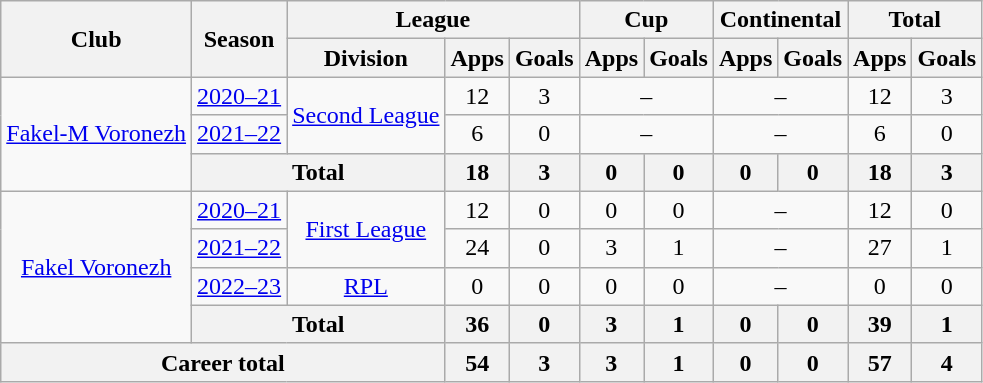<table class="wikitable" style="text-align: center;">
<tr>
<th rowspan=2>Club</th>
<th rowspan=2>Season</th>
<th colspan=3>League</th>
<th colspan=2>Cup</th>
<th colspan=2>Continental</th>
<th colspan=2>Total</th>
</tr>
<tr>
<th>Division</th>
<th>Apps</th>
<th>Goals</th>
<th>Apps</th>
<th>Goals</th>
<th>Apps</th>
<th>Goals</th>
<th>Apps</th>
<th>Goals</th>
</tr>
<tr>
<td rowspan="3"><a href='#'>Fakel-M Voronezh</a></td>
<td><a href='#'>2020–21</a></td>
<td rowspan="2"><a href='#'>Second League</a></td>
<td>12</td>
<td>3</td>
<td colspan=2>–</td>
<td colspan=2>–</td>
<td>12</td>
<td>3</td>
</tr>
<tr>
<td><a href='#'>2021–22</a></td>
<td>6</td>
<td>0</td>
<td colspan=2>–</td>
<td colspan=2>–</td>
<td>6</td>
<td>0</td>
</tr>
<tr>
<th colspan=2>Total</th>
<th>18</th>
<th>3</th>
<th>0</th>
<th>0</th>
<th>0</th>
<th>0</th>
<th>18</th>
<th>3</th>
</tr>
<tr>
<td rowspan="4"><a href='#'>Fakel Voronezh</a></td>
<td><a href='#'>2020–21</a></td>
<td rowspan="2"><a href='#'>First League</a></td>
<td>12</td>
<td>0</td>
<td>0</td>
<td>0</td>
<td colspan=2>–</td>
<td>12</td>
<td>0</td>
</tr>
<tr>
<td><a href='#'>2021–22</a></td>
<td>24</td>
<td>0</td>
<td>3</td>
<td>1</td>
<td colspan=2>–</td>
<td>27</td>
<td>1</td>
</tr>
<tr>
<td><a href='#'>2022–23</a></td>
<td><a href='#'>RPL</a></td>
<td>0</td>
<td>0</td>
<td>0</td>
<td>0</td>
<td colspan=2>–</td>
<td>0</td>
<td>0</td>
</tr>
<tr>
<th colspan=2>Total</th>
<th>36</th>
<th>0</th>
<th>3</th>
<th>1</th>
<th>0</th>
<th>0</th>
<th>39</th>
<th>1</th>
</tr>
<tr>
<th colspan=3>Career total</th>
<th>54</th>
<th>3</th>
<th>3</th>
<th>1</th>
<th>0</th>
<th>0</th>
<th>57</th>
<th>4</th>
</tr>
</table>
